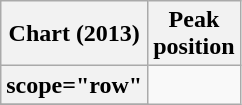<table class="wikitable plainrowheaders">
<tr>
<th>Chart (2013)</th>
<th>Peak<br>position</th>
</tr>
<tr>
<th>scope="row"</th>
</tr>
<tr>
</tr>
</table>
